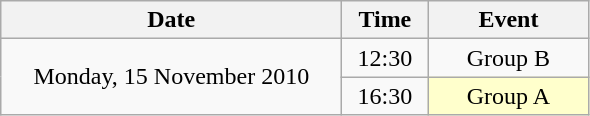<table class = "wikitable" style="text-align:center;">
<tr>
<th width=220>Date</th>
<th width=50>Time</th>
<th width=100>Event</th>
</tr>
<tr>
<td rowspan=2>Monday, 15 November 2010</td>
<td>12:30</td>
<td>Group B</td>
</tr>
<tr>
<td>16:30</td>
<td bgcolor=ffffcc>Group A</td>
</tr>
</table>
